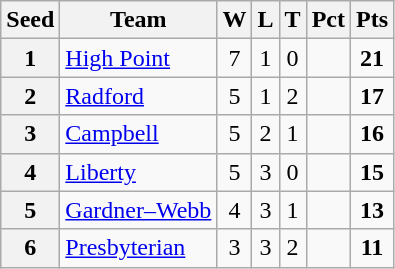<table class=wikitable>
<tr>
<th>Seed</th>
<th>Team</th>
<th>W</th>
<th>L</th>
<th>T</th>
<th>Pct</th>
<th>Pts</th>
</tr>
<tr align=center>
<th>1</th>
<td align=left><a href='#'>High Point</a></td>
<td>7</td>
<td>1</td>
<td>0</td>
<td></td>
<td><strong>21</strong></td>
</tr>
<tr align=center>
<th>2</th>
<td align=left><a href='#'>Radford</a></td>
<td>5</td>
<td>1</td>
<td>2</td>
<td></td>
<td><strong>17</strong></td>
</tr>
<tr align=center>
<th>3</th>
<td align=left><a href='#'>Campbell</a></td>
<td>5</td>
<td>2</td>
<td>1</td>
<td></td>
<td><strong>16</strong></td>
</tr>
<tr align=center>
<th>4</th>
<td align=left><a href='#'>Liberty</a></td>
<td>5</td>
<td>3</td>
<td>0</td>
<td></td>
<td><strong>15</strong></td>
</tr>
<tr align=center>
<th>5</th>
<td align=left><a href='#'>Gardner–Webb</a></td>
<td>4</td>
<td>3</td>
<td>1</td>
<td></td>
<td><strong>13</strong></td>
</tr>
<tr align=center>
<th>6</th>
<td align=left><a href='#'>Presbyterian</a></td>
<td>3</td>
<td>3</td>
<td>2</td>
<td></td>
<td><strong>11</strong></td>
</tr>
</table>
